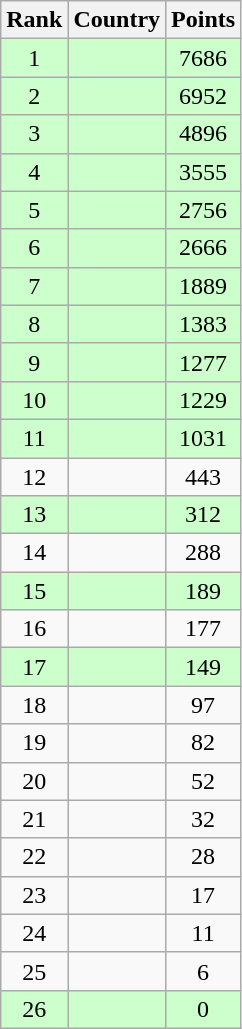<table class="wikitable sortable" style="text-align:center">
<tr>
<th>Rank</th>
<th>Country</th>
<th>Points</th>
</tr>
<tr bgcolor=ccffcc>
<td>1</td>
<td align=left></td>
<td>7686</td>
</tr>
<tr bgcolor=ccffcc>
<td>2</td>
<td align=left></td>
<td>6952</td>
</tr>
<tr bgcolor=ccffcc>
<td>3</td>
<td align=left></td>
<td>4896</td>
</tr>
<tr bgcolor=ccffcc>
<td>4</td>
<td align=left></td>
<td>3555</td>
</tr>
<tr bgcolor=ccffcc>
<td>5</td>
<td align=left></td>
<td>2756</td>
</tr>
<tr bgcolor=ccffcc>
<td>6</td>
<td align=left></td>
<td>2666</td>
</tr>
<tr bgcolor=ccffcc>
<td>7</td>
<td align=left></td>
<td>1889</td>
</tr>
<tr bgcolor=ccffcc>
<td>8</td>
<td align=left></td>
<td>1383</td>
</tr>
<tr bgcolor=ccffcc>
<td>9</td>
<td align=left></td>
<td>1277</td>
</tr>
<tr bgcolor=ccffcc>
<td>10</td>
<td align=left></td>
<td>1229</td>
</tr>
<tr bgcolor=ccffcc>
<td>11</td>
<td align=left></td>
<td>1031</td>
</tr>
<tr>
<td>12</td>
<td align=left><s></s></td>
<td>443</td>
</tr>
<tr bgcolor=ccffcc>
<td>13</td>
<td align=left></td>
<td>312</td>
</tr>
<tr>
<td>14</td>
<td align=left></td>
<td>288</td>
</tr>
<tr bgcolor=ccffcc>
<td>15</td>
<td align=left></td>
<td>189</td>
</tr>
<tr>
<td>16</td>
<td align=left></td>
<td>177</td>
</tr>
<tr bgcolor=ccffcc>
<td>17</td>
<td align=left></td>
<td>149</td>
</tr>
<tr>
<td>18</td>
<td align=left></td>
<td>97</td>
</tr>
<tr>
<td>19</td>
<td align=left></td>
<td>82</td>
</tr>
<tr>
<td>20</td>
<td align=left></td>
<td>52</td>
</tr>
<tr>
<td>21</td>
<td align=left></td>
<td>32</td>
</tr>
<tr>
<td>22</td>
<td align=left></td>
<td>28</td>
</tr>
<tr>
<td>23</td>
<td align=left></td>
<td>17</td>
</tr>
<tr>
<td>24</td>
<td align=left></td>
<td>11</td>
</tr>
<tr>
<td>25</td>
<td align=left></td>
<td>6</td>
</tr>
<tr bgcolor=ccffcc>
<td>26</td>
<td align=left></td>
<td>0</td>
</tr>
</table>
